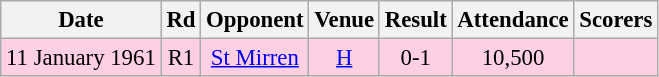<table class="wikitable sortable" style="font-size:95%; text-align:center">
<tr>
<th>Date</th>
<th>Rd</th>
<th>Opponent</th>
<th>Venue</th>
<th>Result</th>
<th>Attendance</th>
<th>Scorers</th>
</tr>
<tr bgcolor = "#ffd0e3">
<td>11 January 1961</td>
<td>R1</td>
<td><a href='#'>St Mirren</a></td>
<td><a href='#'>H</a></td>
<td>0-1</td>
<td>10,500</td>
<td></td>
</tr>
</table>
